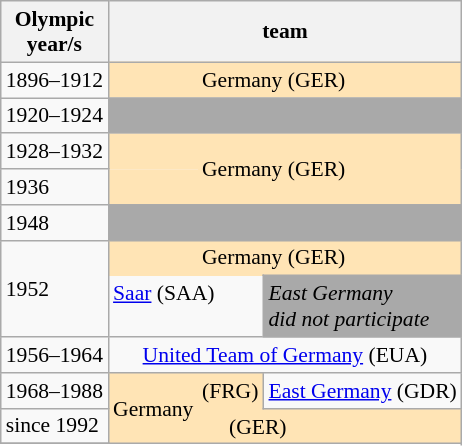<table class = wikitable style = text-align:left;font-size:90%>
<tr>
<th>Olympic<br>year/s</th>
<th colspan = 5>team</th>
</tr>
<tr>
<td>1896–1912</td>
<td colspan = 2 style = "text-align:right; border-style: none none none none; background:moccasin"></td>
<td colspan = 2 style = "border-style: none none none none; background:moccasin">Germany (GER)</td>
</tr>
<tr>
<td>1920–1924</td>
<td colspan = 4 style = text-align:center;background:darkgray></td>
</tr>
<tr>
<td>1928–1932</td>
<td colspan = 2 style = "text-align:right; border-style: none none none none; background:moccasin"></td>
<td colspan = 2 rowspan = 2 style = "border-style: none none none none; background:moccasin">Germany (GER)</td>
</tr>
<tr>
<td>1936</td>
<td colspan = 2 style = "text-align:right; border-style: none none none none; background:moccasin"></td>
</tr>
<tr>
<td>1948</td>
<td colspan = 4 style = text-align:center;background:darkgray></td>
</tr>
<tr>
<td rowspan = 2>1952</td>
<td colspan = 2 style = "text-align:right; border-style: none none none none; background:moccasin"></td>
<td colspan = 2 style = "border-style: none none none none; background:moccasin">Germany (GER)</td>
</tr>
<tr>
<td colspan = 3 style = "border-style: none none none none"> <a href='#'>Saar</a> (SAA)<br><br></td>
<td style = background:darkgray> <em>East Germany<br>did not participate</em></td>
</tr>
<tr>
<td>1956–1964</td>
<td colspan = 4 style = text-align:center> <a href='#'>United Team of Germany</a> (EUA)</td>
</tr>
<tr>
<td>1968–1988</td>
<td colspan = 2 rowspan = 2 style = "border-style: none none none none; background:moccasin"> Germany</td>
<td style = "border-style: none none none none; background:moccasin">(FRG)</td>
<td> <a href='#'>East Germany</a> (GDR)</td>
</tr>
<tr>
<td>since 1992</td>
<td colspan = 2 style = "border-style: none none none none; background:moccasin">     (GER)</td>
</tr>
<tr>
</tr>
</table>
